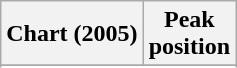<table class="wikitable sortable plainrowheaders" style="text-align:center;">
<tr>
<th scope="col">Chart (2005)</th>
<th scope="col">Peak<br>position</th>
</tr>
<tr>
</tr>
<tr>
</tr>
</table>
